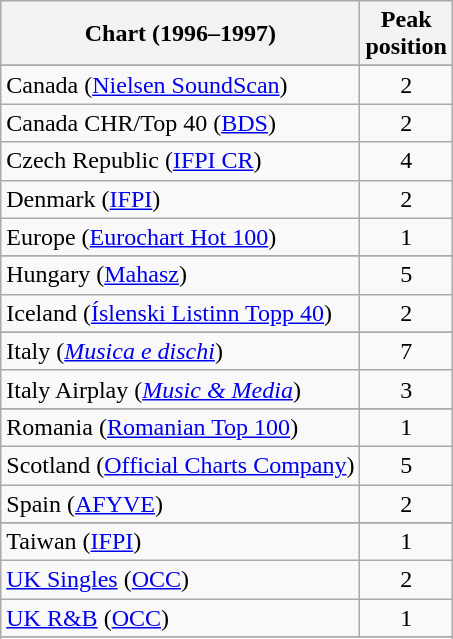<table class="wikitable sortable">
<tr>
<th scope="col">Chart (1996–1997)</th>
<th scope="col">Peak<br>position</th>
</tr>
<tr>
</tr>
<tr>
</tr>
<tr>
</tr>
<tr>
</tr>
<tr>
</tr>
<tr>
</tr>
<tr>
</tr>
<tr>
</tr>
<tr>
<td>Canada (<a href='#'>Nielsen SoundScan</a>)</td>
<td style="text-align:center;">2</td>
</tr>
<tr>
<td>Canada CHR/Top 40 (<a href='#'>BDS</a>)</td>
<td align="center">2</td>
</tr>
<tr>
<td>Czech Republic (<a href='#'>IFPI CR</a>)</td>
<td style="text-align:center;">4</td>
</tr>
<tr>
<td>Denmark (<a href='#'>IFPI</a>)</td>
<td align="center">2</td>
</tr>
<tr>
<td>Europe (<a href='#'>Eurochart Hot 100</a>)</td>
<td align="center">1</td>
</tr>
<tr>
</tr>
<tr>
</tr>
<tr>
</tr>
<tr>
<td>Hungary (<a href='#'>Mahasz</a>)</td>
<td style="text-align:center;">5</td>
</tr>
<tr>
<td>Iceland (<a href='#'>Íslenski Listinn Topp 40</a>)</td>
<td align="center">2</td>
</tr>
<tr>
</tr>
<tr>
<td>Italy (<em><a href='#'>Musica e dischi</a></em>)</td>
<td align="center">7</td>
</tr>
<tr>
<td>Italy Airplay (<em><a href='#'>Music & Media</a></em>)</td>
<td align="center">3</td>
</tr>
<tr>
</tr>
<tr>
</tr>
<tr>
</tr>
<tr>
</tr>
<tr>
<td>Romania (<a href='#'>Romanian Top 100</a>)</td>
<td align="center">1</td>
</tr>
<tr>
<td>Scotland (<a href='#'>Official Charts Company</a>)</td>
<td align="center">5</td>
</tr>
<tr>
<td>Spain (<a href='#'>AFYVE</a>)</td>
<td align="center">2</td>
</tr>
<tr>
</tr>
<tr>
</tr>
<tr>
<td>Taiwan (<a href='#'>IFPI</a>)</td>
<td align="center">1</td>
</tr>
<tr>
<td><a href='#'>UK Singles</a> (<a href='#'>OCC</a>)</td>
<td align="center">2</td>
</tr>
<tr>
<td><a href='#'>UK R&B</a> (<a href='#'>OCC</a>)</td>
<td align="center">1</td>
</tr>
<tr>
</tr>
<tr>
</tr>
<tr>
</tr>
<tr>
</tr>
<tr>
</tr>
<tr>
</tr>
<tr>
</tr>
<tr>
</tr>
</table>
